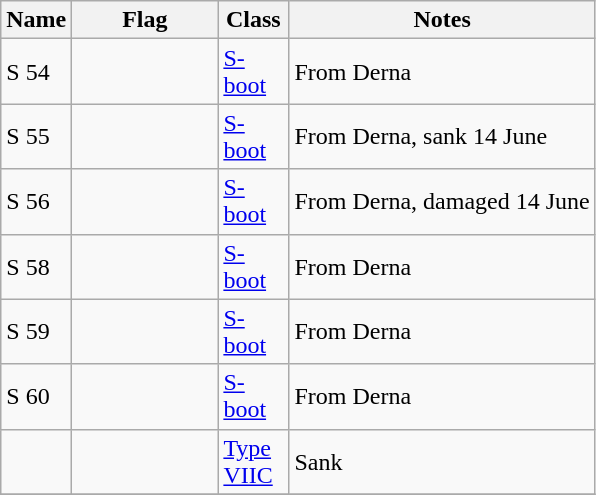<table class="wikitable sortable">
<tr>
<th scope="col" width="30px">Name</th>
<th scope="col" width="90px">Flag</th>
<th scope="col" width="40px">Class</th>
<th>Notes</th>
</tr>
<tr>
<td align="left">S 54</td>
<td align="left"></td>
<td align="left"><a href='#'>S-boot</a></td>
<td align="left">From Derna</td>
</tr>
<tr>
<td align="left">S 55</td>
<td align="left"></td>
<td align="left"><a href='#'>S-boot</a></td>
<td align="left">From Derna, sank  14 June</td>
</tr>
<tr>
<td align="left">S 56</td>
<td align="left"></td>
<td align="left"><a href='#'>S-boot</a></td>
<td align="left">From Derna, damaged  14 June</td>
</tr>
<tr>
<td align="left">S 58</td>
<td align="left"></td>
<td align="left"><a href='#'>S-boot</a></td>
<td align="left">From Derna</td>
</tr>
<tr>
<td align="left">S 59</td>
<td align="left"></td>
<td align="left"><a href='#'>S-boot</a></td>
<td align="left">From Derna</td>
</tr>
<tr>
<td align="left">S 60</td>
<td align="left"></td>
<td align="left"><a href='#'>S-boot</a></td>
<td align="left">From Derna</td>
</tr>
<tr>
<td align="left"></td>
<td align="left"></td>
<td align="left"><a href='#'>Type VIIC</a></td>
<td align="left">Sank </td>
</tr>
<tr>
</tr>
</table>
